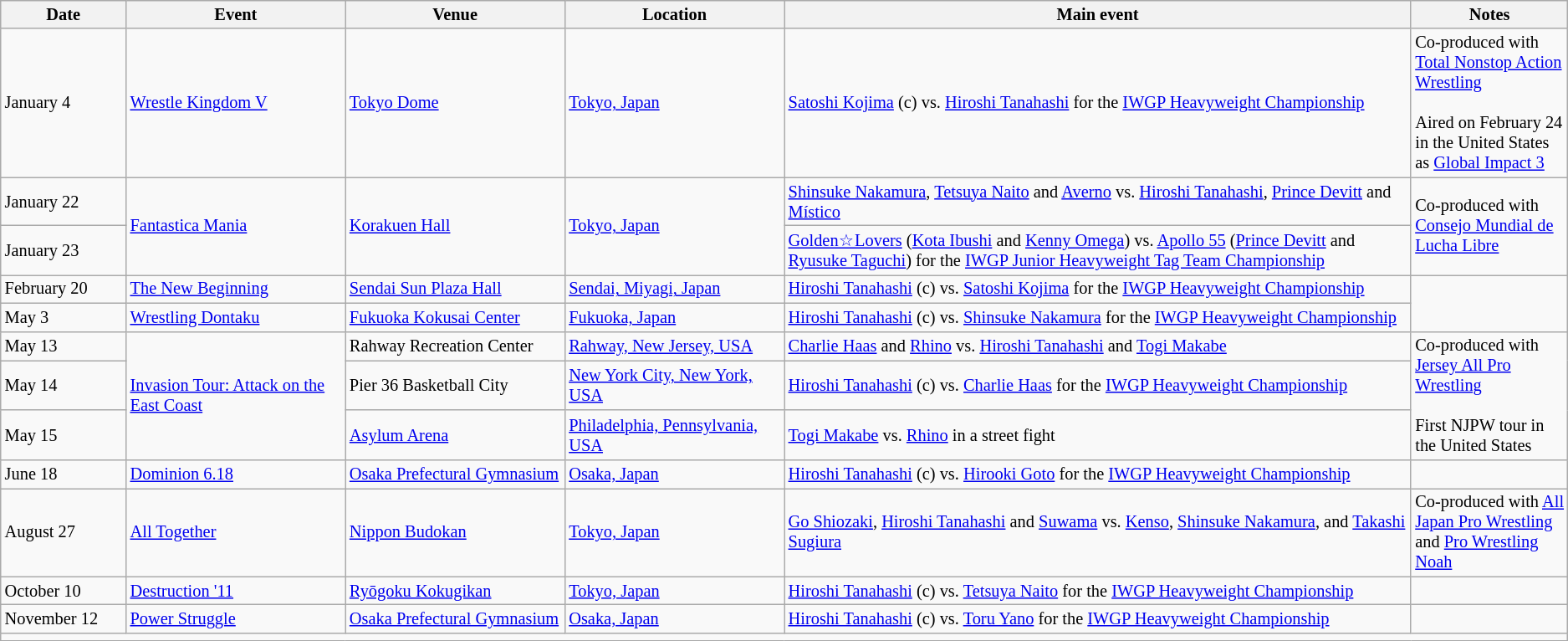<table class="sortable wikitable succession-box" style="font-size:85%;">
<tr>
<th width=8%>Date</th>
<th width=14%>Event</th>
<th width=14%>Venue</th>
<th width=14%>Location</th>
<th width=40%>Main event</th>
<th width=14%>Notes</th>
</tr>
<tr>
<td>January 4</td>
<td><a href='#'>Wrestle Kingdom V</a></td>
<td><a href='#'>Tokyo Dome</a></td>
<td><a href='#'>Tokyo, Japan</a></td>
<td><a href='#'>Satoshi Kojima</a> (c) vs. <a href='#'>Hiroshi Tanahashi</a> for the <a href='#'>IWGP Heavyweight Championship</a></td>
<td>Co-produced with <a href='#'>Total Nonstop Action Wrestling</a><br><br>Aired on February 24 in the United States as <a href='#'>Global Impact 3</a></td>
</tr>
<tr>
<td>January 22</td>
<td rowspan="2"><a href='#'>Fantastica Mania</a></td>
<td rowspan="2"><a href='#'>Korakuen Hall</a></td>
<td rowspan="2"><a href='#'>Tokyo, Japan</a></td>
<td><a href='#'>Shinsuke Nakamura</a>, <a href='#'>Tetsuya Naito</a> and <a href='#'>Averno</a> vs. <a href='#'>Hiroshi Tanahashi</a>, <a href='#'>Prince Devitt</a> and <a href='#'>Místico</a></td>
<td rowspan="2">Co-produced with <a href='#'>Consejo Mundial de Lucha Libre</a></td>
</tr>
<tr>
<td>January 23</td>
<td><a href='#'>Golden☆Lovers</a> (<a href='#'>Kota Ibushi</a> and <a href='#'>Kenny Omega</a>) vs. <a href='#'>Apollo 55</a> (<a href='#'>Prince Devitt</a> and <a href='#'>Ryusuke Taguchi</a>) for the <a href='#'>IWGP Junior Heavyweight Tag Team Championship</a></td>
</tr>
<tr>
<td>February 20</td>
<td><a href='#'>The New Beginning</a></td>
<td><a href='#'>Sendai Sun Plaza Hall</a></td>
<td><a href='#'>Sendai, Miyagi, Japan</a></td>
<td><a href='#'>Hiroshi Tanahashi</a> (c) vs. <a href='#'>Satoshi Kojima</a> for the <a href='#'>IWGP Heavyweight Championship</a></td>
</tr>
<tr>
<td>May 3</td>
<td><a href='#'>Wrestling Dontaku</a></td>
<td><a href='#'>Fukuoka Kokusai Center</a></td>
<td><a href='#'>Fukuoka, Japan</a></td>
<td><a href='#'>Hiroshi Tanahashi</a> (c) vs. <a href='#'>Shinsuke Nakamura</a> for the <a href='#'>IWGP Heavyweight Championship</a></td>
</tr>
<tr>
<td>May 13<br></td>
<td rowspan="3"><a href='#'>Invasion Tour: Attack on the East Coast</a></td>
<td>Rahway Recreation Center</td>
<td><a href='#'>Rahway, New Jersey, USA</a></td>
<td><a href='#'>Charlie Haas</a> and <a href='#'>Rhino</a> vs. <a href='#'>Hiroshi Tanahashi</a> and <a href='#'>Togi Makabe</a></td>
<td rowspan="3">Co-produced with <a href='#'>Jersey All Pro Wrestling</a><br><br>First NJPW tour in the United States</td>
</tr>
<tr>
<td>May 14</td>
<td>Pier 36 Basketball City</td>
<td><a href='#'>New York City, New York, USA</a></td>
<td><a href='#'>Hiroshi Tanahashi</a> (c) vs. <a href='#'>Charlie Haas</a> for the <a href='#'>IWGP Heavyweight Championship</a></td>
</tr>
<tr>
<td>May 15</td>
<td><a href='#'>Asylum Arena</a></td>
<td><a href='#'>Philadelphia, Pennsylvania, USA</a></td>
<td><a href='#'>Togi Makabe</a> vs. <a href='#'>Rhino</a> in a street fight</td>
</tr>
<tr>
<td>June 18</td>
<td><a href='#'>Dominion 6.18</a></td>
<td><a href='#'>Osaka Prefectural Gymnasium</a></td>
<td><a href='#'>Osaka, Japan</a></td>
<td><a href='#'>Hiroshi Tanahashi</a> (c) vs. <a href='#'>Hirooki Goto</a> for the <a href='#'>IWGP Heavyweight Championship</a></td>
<td></td>
</tr>
<tr>
<td>August 27</td>
<td><a href='#'>All Together</a></td>
<td><a href='#'>Nippon Budokan</a></td>
<td><a href='#'>Tokyo, Japan</a></td>
<td><a href='#'>Go Shiozaki</a>, <a href='#'>Hiroshi Tanahashi</a> and <a href='#'>Suwama</a> vs. <a href='#'>Kenso</a>, <a href='#'>Shinsuke Nakamura</a>, and <a href='#'>Takashi Sugiura</a></td>
<td>Co-produced with <a href='#'>All Japan Pro Wrestling</a> and <a href='#'>Pro Wrestling Noah</a></td>
</tr>
<tr>
<td>October 10</td>
<td><a href='#'>Destruction '11</a></td>
<td><a href='#'>Ryōgoku Kokugikan</a></td>
<td><a href='#'>Tokyo, Japan</a></td>
<td><a href='#'>Hiroshi Tanahashi</a> (c) vs. <a href='#'>Tetsuya Naito</a> for the <a href='#'>IWGP Heavyweight Championship</a></td>
<td></td>
</tr>
<tr>
<td>November 12</td>
<td><a href='#'>Power Struggle</a></td>
<td><a href='#'>Osaka Prefectural Gymnasium</a></td>
<td><a href='#'>Osaka, Japan</a></td>
<td><a href='#'>Hiroshi Tanahashi</a> (c) vs. <a href='#'>Toru Yano</a> for the <a href='#'>IWGP Heavyweight Championship</a></td>
<td></td>
</tr>
<tr>
<td colspan=6></td>
</tr>
</table>
